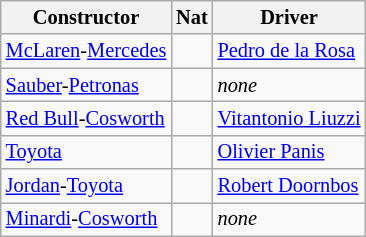<table class="wikitable" style="font-size: 85%">
<tr>
<th>Constructor</th>
<th>Nat</th>
<th>Driver</th>
</tr>
<tr>
<td><a href='#'>McLaren</a>-<a href='#'>Mercedes</a></td>
<td></td>
<td><a href='#'>Pedro de la Rosa</a></td>
</tr>
<tr>
<td><a href='#'>Sauber</a>-<a href='#'>Petronas</a></td>
<td></td>
<td><em>none</em></td>
</tr>
<tr>
<td><a href='#'>Red Bull</a>-<a href='#'>Cosworth</a></td>
<td></td>
<td><a href='#'>Vitantonio Liuzzi</a></td>
</tr>
<tr>
<td><a href='#'>Toyota</a></td>
<td></td>
<td><a href='#'>Olivier Panis</a></td>
</tr>
<tr>
<td><a href='#'>Jordan</a>-<a href='#'>Toyota</a></td>
<td></td>
<td><a href='#'>Robert Doornbos</a></td>
</tr>
<tr>
<td><a href='#'>Minardi</a>-<a href='#'>Cosworth</a></td>
<td></td>
<td><em>none</em></td>
</tr>
</table>
